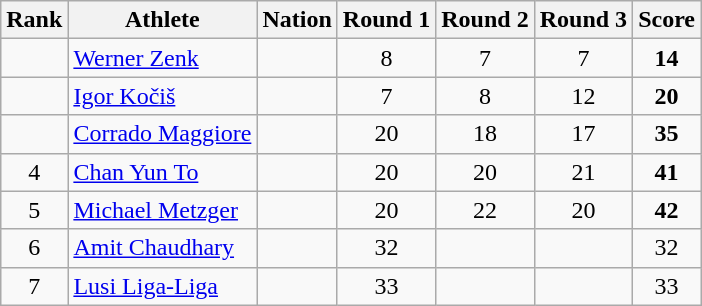<table class="wikitable sortable" style="text-align:center">
<tr>
<th>Rank</th>
<th>Athlete</th>
<th>Nation</th>
<th>Round 1</th>
<th>Round 2</th>
<th>Round 3</th>
<th>Score</th>
</tr>
<tr>
<td></td>
<td align=left><a href='#'>Werner Zenk</a></td>
<td align=left></td>
<td>8</td>
<td>7</td>
<td>7</td>
<td><strong>14</strong></td>
</tr>
<tr>
<td></td>
<td align=left><a href='#'>Igor Kočiš</a></td>
<td align=left></td>
<td>7</td>
<td>8</td>
<td>12</td>
<td><strong>20</strong></td>
</tr>
<tr>
<td></td>
<td align=left><a href='#'>Corrado Maggiore</a></td>
<td align=left></td>
<td>20</td>
<td>18</td>
<td>17</td>
<td><strong>35</strong></td>
</tr>
<tr>
<td>4</td>
<td align=left><a href='#'>Chan Yun To</a></td>
<td align=left></td>
<td>20</td>
<td>20</td>
<td>21</td>
<td><strong>41</strong></td>
</tr>
<tr>
<td>5</td>
<td align=left><a href='#'>Michael Metzger</a></td>
<td align=left></td>
<td>20</td>
<td>22</td>
<td>20</td>
<td><strong>42</strong></td>
</tr>
<tr>
<td>6</td>
<td align=left><a href='#'>Amit Chaudhary</a></td>
<td align=left></td>
<td>32</td>
<td></td>
<td></td>
<td>32</td>
</tr>
<tr>
<td>7</td>
<td align=left><a href='#'>Lusi Liga-Liga</a></td>
<td align=left></td>
<td>33</td>
<td></td>
<td></td>
<td>33</td>
</tr>
</table>
